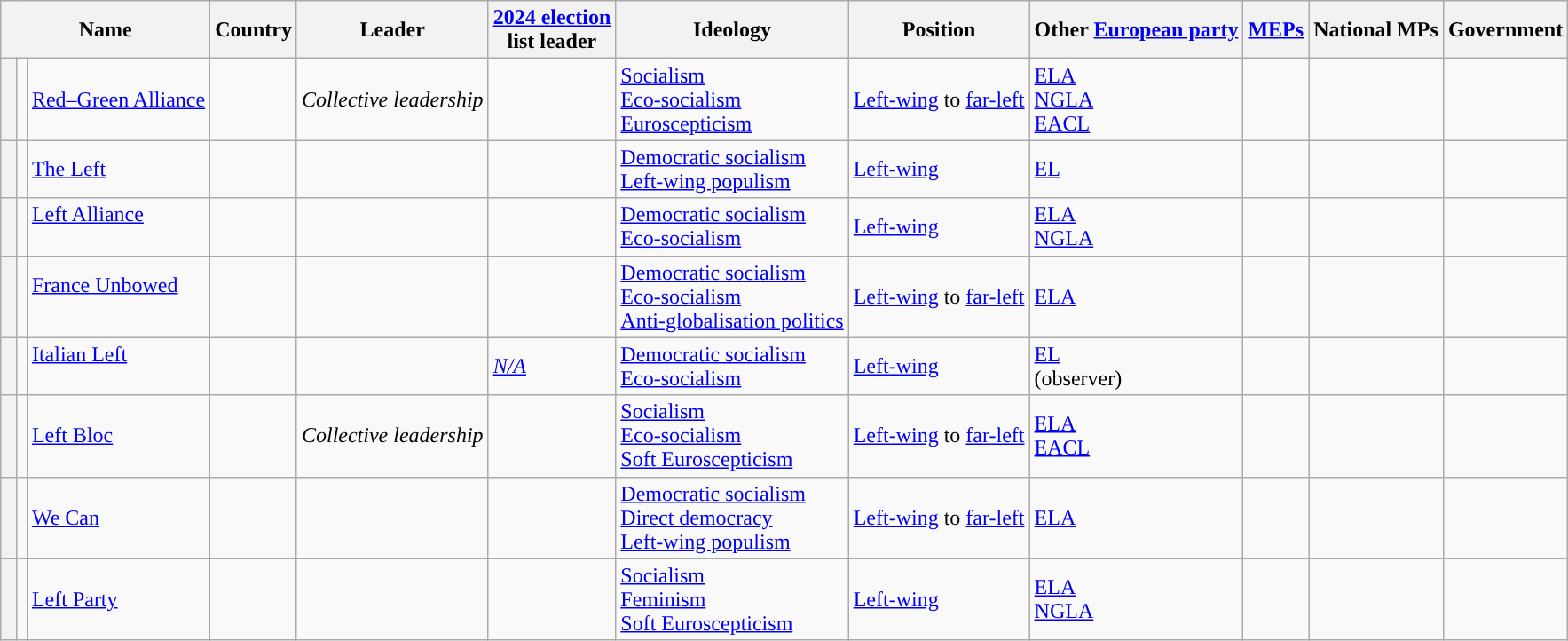<table class="wikitable sortable">
<tr>
<th colspan="3">Name</th>
<th>Country</th>
<th>Leader</th>
<th><a href='#'>2024 election</a><br>list leader</th>
<th>Ideology</th>
<th>Position</th>
<th>Other <a href='#'>European party</a></th>
<th><a href='#'>MEPs</a></th>
<th>National MPs</th>
<th>Government</th>
</tr>
<tr>
<th width="5" style="background-color: "></th>
<td></td>
<td><a href='#'>Red–Green Alliance</a><br></td>
<td></td>
<td><em>Collective leadership</em></td>
<td></td>
<td><a href='#'>Socialism</a><br><a href='#'>Eco-socialism</a><br><a href='#'>Euroscepticism</a></td>
<td><a href='#'>Left-wing</a> to <a href='#'>far-left</a></td>
<td><a href='#'>ELA</a><br><a href='#'>NGLA</a><br><a href='#'>EACL</a></td>
<td></td>
<td></td>
<td></td>
</tr>
<tr>
<th width="5" style="background-color: "></th>
<td></td>
<td><a href='#'>The Left</a><br></td>
<td></td>
<td><br></td>
<td><br></td>
<td><a href='#'>Democratic socialism</a><br><a href='#'>Left-wing populism</a></td>
<td><a href='#'>Left-wing</a></td>
<td><a href='#'>EL</a></td>
<td></td>
<td></td>
<td></td>
</tr>
<tr>
<th width="5" style="background-color: "></th>
<td></td>
<td><a href='#'>Left Alliance</a><br><br></td>
<td></td>
<td></td>
<td></td>
<td><a href='#'>Democratic socialism</a><br><a href='#'>Eco-socialism</a></td>
<td><a href='#'>Left-wing</a></td>
<td><a href='#'>ELA</a><br><a href='#'>NGLA</a></td>
<td></td>
<td></td>
<td></td>
</tr>
<tr>
<th width="5" style="background-color: "></th>
<td></td>
<td><a href='#'>France Unbowed</a><br><br></td>
<td></td>
<td></td>
<td></td>
<td><a href='#'>Democratic socialism</a><br><a href='#'>Eco-socialism</a><br><a href='#'>Anti-globalisation politics</a></td>
<td><a href='#'>Left-wing</a> to <a href='#'>far-left</a></td>
<td><a href='#'>ELA</a></td>
<td></td>
<td></td>
<td></td>
</tr>
<tr>
<th width="5" style="background-color: "></th>
<td></td>
<td><a href='#'>Italian Left</a><br><br></td>
<td></td>
<td></td>
<td><em><a href='#'>N/A</a></em></td>
<td><a href='#'>Democratic socialism</a><br><a href='#'>Eco-socialism</a></td>
<td><a href='#'>Left-wing</a></td>
<td><a href='#'>EL</a><br>(observer)</td>
<td></td>
<td></td>
<td></td>
</tr>
<tr>
<th width="5" style="background-color: "></th>
<td></td>
<td><a href='#'>Left Bloc</a><br></td>
<td></td>
<td><em>Collective leadership</em></td>
<td></td>
<td><a href='#'>Socialism</a><br><a href='#'>Eco-socialism</a><br><a href='#'>Soft Euroscepticism</a></td>
<td><a href='#'>Left-wing</a> to <a href='#'>far-left</a></td>
<td><a href='#'>ELA</a><br><a href='#'>EACL</a></td>
<td></td>
<td></td>
<td></td>
</tr>
<tr>
<th width="5" style="background-color: "></th>
<td></td>
<td><a href='#'>We Can</a><br></td>
<td></td>
<td></td>
<td></td>
<td><a href='#'>Democratic socialism</a><br><a href='#'>Direct democracy</a><br><a href='#'>Left-wing populism</a></td>
<td><a href='#'>Left-wing</a> to <a href='#'>far-left</a></td>
<td><a href='#'>ELA</a></td>
<td></td>
<td></td>
<td></td>
</tr>
<tr>
<th width="5" style="background-color: "></th>
<td></td>
<td><a href='#'>Left Party</a><br></td>
<td></td>
<td></td>
<td></td>
<td><a href='#'>Socialism</a><br><a href='#'>Feminism</a><br><a href='#'>Soft Euroscepticism</a></td>
<td><a href='#'>Left-wing</a></td>
<td><a href='#'>ELA</a><br><a href='#'>NGLA</a></td>
<td></td>
<td></td>
<td></td>
</tr>
</table>
